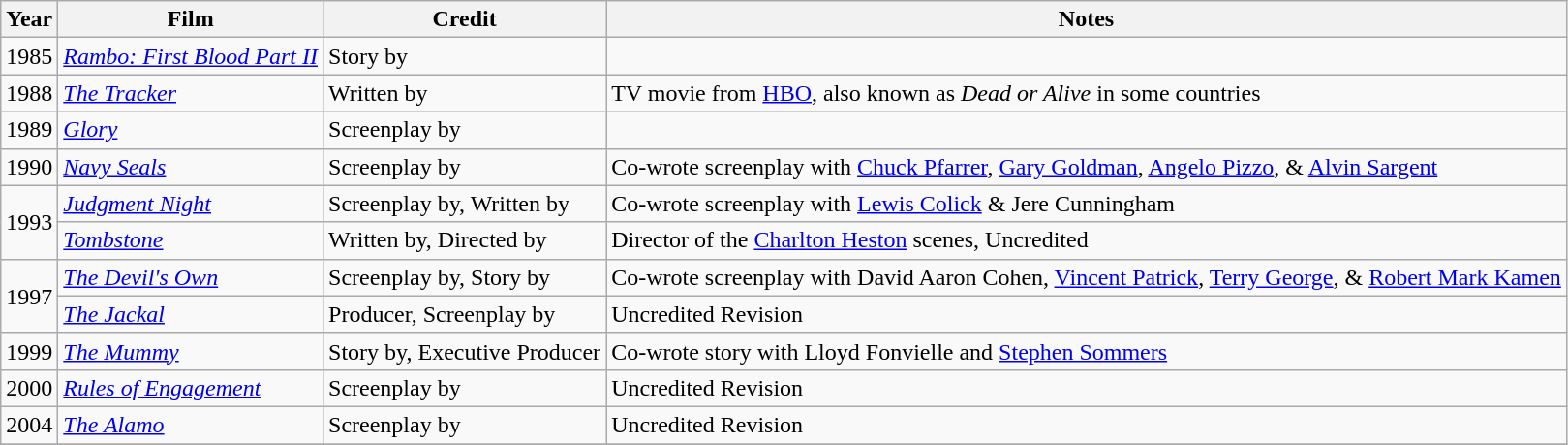<table class="wikitable">
<tr>
<th>Year</th>
<th>Film</th>
<th>Credit</th>
<th>Notes</th>
</tr>
<tr>
<td>1985</td>
<td><em><a href='#'>Rambo: First Blood Part II</a></em></td>
<td>Story by</td>
<td></td>
</tr>
<tr>
<td>1988</td>
<td><em><a href='#'>The Tracker</a></em></td>
<td>Written by</td>
<td>TV movie from <a href='#'>HBO</a>, also known as <em>Dead or Alive</em> in some countries</td>
</tr>
<tr>
<td>1989</td>
<td><em><a href='#'>Glory</a></em></td>
<td>Screenplay by</td>
<td></td>
</tr>
<tr>
<td>1990</td>
<td><em><a href='#'>Navy Seals</a></em></td>
<td>Screenplay by</td>
<td>Co-wrote screenplay with <a href='#'>Chuck Pfarrer</a>, <a href='#'>Gary Goldman</a>, <a href='#'>Angelo Pizzo</a>, & <a href='#'>Alvin Sargent</a></td>
</tr>
<tr>
<td rowspan="2">1993</td>
<td><em><a href='#'>Judgment Night</a></em></td>
<td>Screenplay by, Written by</td>
<td>Co-wrote screenplay with <a href='#'>Lewis Colick</a> & Jere Cunningham</td>
</tr>
<tr>
<td><em><a href='#'>Tombstone</a></em></td>
<td>Written by, Directed by</td>
<td>Director of the <a href='#'>Charlton Heston</a> scenes, Uncredited</td>
</tr>
<tr>
<td rowspan="2">1997</td>
<td><em><a href='#'>The Devil's Own</a></em></td>
<td>Screenplay by, Story by</td>
<td>Co-wrote screenplay with David Aaron Cohen, <a href='#'>Vincent Patrick</a>, <a href='#'>Terry George</a>, & <a href='#'>Robert Mark Kamen</a></td>
</tr>
<tr>
<td><em><a href='#'>The Jackal</a></em></td>
<td>Producer, Screenplay by</td>
<td>Uncredited Revision</td>
</tr>
<tr>
<td>1999</td>
<td><em><a href='#'>The Mummy</a></em></td>
<td>Story by, Executive Producer</td>
<td>Co-wrote story with Lloyd Fonvielle and <a href='#'>Stephen Sommers</a></td>
</tr>
<tr>
<td>2000</td>
<td><em><a href='#'>Rules of Engagement</a></em></td>
<td>Screenplay by</td>
<td>Uncredited Revision</td>
</tr>
<tr>
<td>2004</td>
<td><em><a href='#'>The Alamo</a></em></td>
<td>Screenplay by</td>
<td>Uncredited Revision</td>
</tr>
<tr>
</tr>
</table>
